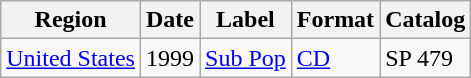<table class="wikitable">
<tr>
<th>Region</th>
<th>Date</th>
<th>Label</th>
<th>Format</th>
<th>Catalog</th>
</tr>
<tr>
<td><a href='#'>United States</a></td>
<td>1999</td>
<td><a href='#'>Sub Pop</a></td>
<td><a href='#'>CD</a></td>
<td>SP 479</td>
</tr>
</table>
